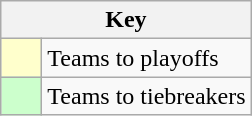<table class="wikitable" style="text-align: center;">
<tr>
<th colspan=2>Key</th>
</tr>
<tr>
<td style="background:#ffffcc; width:20px;"></td>
<td align=left>Teams to playoffs</td>
</tr>
<tr>
<td style="background:#ccffcc; width:20px;"></td>
<td align=left>Teams to tiebreakers</td>
</tr>
</table>
